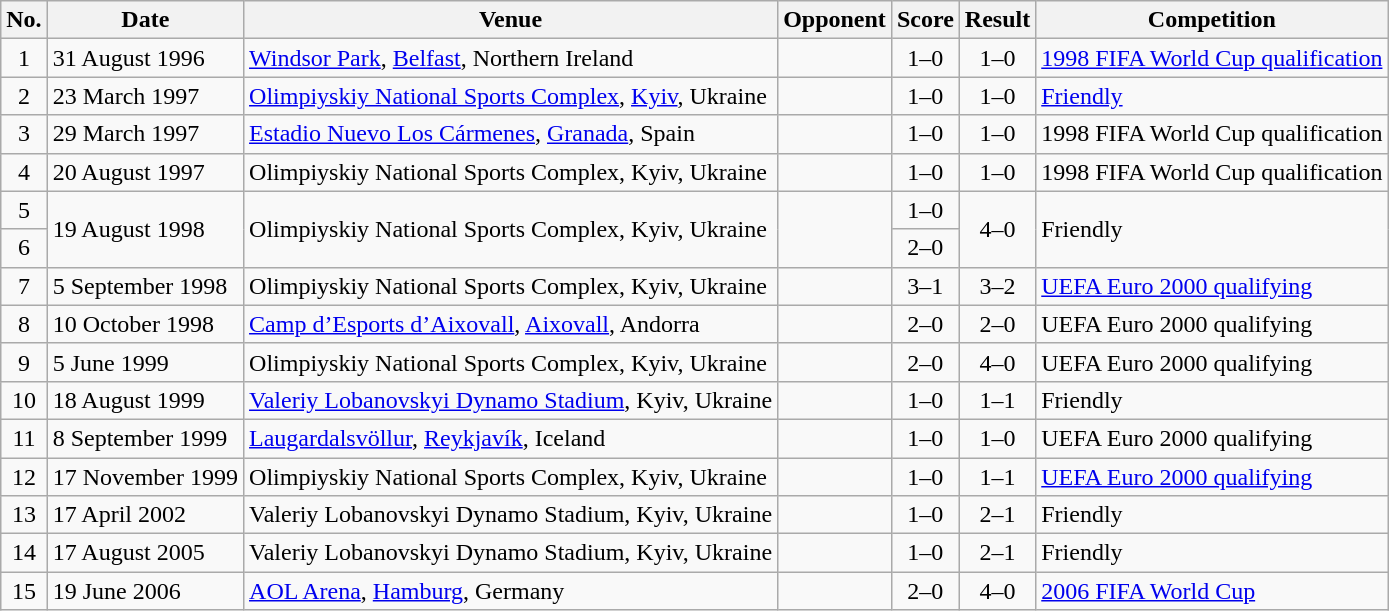<table class="wikitable sortable">
<tr>
<th scope="col">No.</th>
<th scope="col">Date</th>
<th scope="col">Venue</th>
<th scope="col">Opponent</th>
<th scope="col">Score</th>
<th scope="col">Result</th>
<th scope="col">Competition</th>
</tr>
<tr>
<td style="text-align:center">1</td>
<td>31 August 1996</td>
<td><a href='#'>Windsor Park</a>, <a href='#'>Belfast</a>, Northern Ireland</td>
<td></td>
<td style="text-align:center">1–0</td>
<td style="text-align:center">1–0</td>
<td><a href='#'>1998 FIFA World Cup qualification</a></td>
</tr>
<tr>
<td style="text-align:center">2</td>
<td>23 March 1997</td>
<td><a href='#'>Olimpiyskiy National Sports Complex</a>, <a href='#'>Kyiv</a>, Ukraine</td>
<td></td>
<td style="text-align:center">1–0</td>
<td style="text-align:center">1–0</td>
<td><a href='#'>Friendly</a></td>
</tr>
<tr>
<td style="text-align:center">3</td>
<td>29 March 1997</td>
<td><a href='#'>Estadio Nuevo Los Cármenes</a>, <a href='#'>Granada</a>, Spain</td>
<td></td>
<td align="center">1–0</td>
<td style="text-align:center">1–0</td>
<td>1998 FIFA World Cup qualification</td>
</tr>
<tr>
<td style="text-align:center">4</td>
<td>20 August 1997</td>
<td>Olimpiyskiy National Sports Complex, Kyiv, Ukraine</td>
<td></td>
<td align="center">1–0</td>
<td style="text-align:center">1–0</td>
<td>1998 FIFA World Cup qualification</td>
</tr>
<tr>
<td style="text-align:center">5</td>
<td rowspan="2">19 August 1998</td>
<td rowspan="2">Olimpiyskiy National Sports Complex, Kyiv, Ukraine</td>
<td rowspan="2"></td>
<td style="text-align:center">1–0</td>
<td rowspan="2" style="text-align:center">4–0</td>
<td rowspan="2">Friendly</td>
</tr>
<tr>
<td style="text-align:center">6</td>
<td style="text-align:center">2–0</td>
</tr>
<tr>
<td style="text-align:center">7</td>
<td>5 September 1998</td>
<td>Olimpiyskiy National Sports Complex, Kyiv, Ukraine</td>
<td></td>
<td style="text-align:center">3–1</td>
<td style="text-align:center">3–2</td>
<td><a href='#'>UEFA Euro 2000 qualifying</a></td>
</tr>
<tr>
<td style="text-align:center">8</td>
<td>10 October 1998</td>
<td><a href='#'>Camp d’Esports d’Aixovall</a>, <a href='#'>Aixovall</a>, Andorra</td>
<td></td>
<td style="text-align:center">2–0</td>
<td style="text-align:center">2–0</td>
<td>UEFA Euro 2000 qualifying</td>
</tr>
<tr>
<td style="text-align:center">9</td>
<td>5 June 1999</td>
<td>Olimpiyskiy National Sports Complex, Kyiv, Ukraine</td>
<td></td>
<td style="text-align:center">2–0</td>
<td style="text-align:center">4–0</td>
<td>UEFA Euro 2000 qualifying</td>
</tr>
<tr>
<td style="text-align:center">10</td>
<td>18 August 1999</td>
<td><a href='#'>Valeriy Lobanovskyi Dynamo Stadium</a>, Kyiv, Ukraine</td>
<td></td>
<td style="text-align:center">1–0</td>
<td style="text-align:center">1–1</td>
<td>Friendly</td>
</tr>
<tr>
<td style="text-align:center">11</td>
<td>8 September 1999</td>
<td><a href='#'>Laugardalsvöllur</a>, <a href='#'>Reykjavík</a>, Iceland</td>
<td></td>
<td style="text-align:center">1–0</td>
<td style="text-align:center">1–0</td>
<td>UEFA Euro 2000 qualifying</td>
</tr>
<tr>
<td style="text-align:center">12</td>
<td>17 November 1999</td>
<td>Olimpiyskiy National Sports Complex, Kyiv, Ukraine</td>
<td></td>
<td style="text-align:center">1–0</td>
<td style="text-align:center">1–1</td>
<td><a href='#'>UEFA Euro 2000 qualifying</a></td>
</tr>
<tr>
<td style="text-align:center">13</td>
<td>17 April 2002</td>
<td>Valeriy Lobanovskyi Dynamo Stadium, Kyiv, Ukraine</td>
<td></td>
<td style="text-align:center">1–0</td>
<td style="text-align:center">2–1</td>
<td>Friendly</td>
</tr>
<tr>
<td style="text-align:center">14</td>
<td>17 August 2005</td>
<td>Valeriy Lobanovskyi Dynamo Stadium, Kyiv, Ukraine</td>
<td></td>
<td style="text-align:center">1–0</td>
<td style="text-align:center">2–1</td>
<td>Friendly</td>
</tr>
<tr>
<td style="text-align:center">15</td>
<td>19 June 2006</td>
<td><a href='#'>AOL Arena</a>, <a href='#'>Hamburg</a>, Germany</td>
<td></td>
<td style="text-align:center">2–0</td>
<td style="text-align:center">4–0</td>
<td><a href='#'>2006 FIFA World Cup</a></td>
</tr>
</table>
